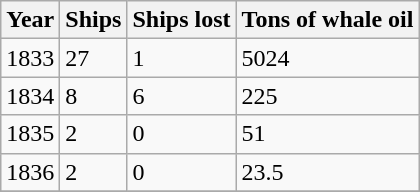<table class="sortable wikitable">
<tr>
<th>Year</th>
<th>Ships</th>
<th>Ships lost</th>
<th>Tons of whale oil</th>
</tr>
<tr>
<td>1833</td>
<td>27</td>
<td>1</td>
<td>5024</td>
</tr>
<tr>
<td>1834</td>
<td>8</td>
<td>6</td>
<td>225</td>
</tr>
<tr>
<td>1835</td>
<td>2</td>
<td>0</td>
<td>51</td>
</tr>
<tr>
<td>1836</td>
<td>2</td>
<td>0</td>
<td>23.5</td>
</tr>
<tr>
</tr>
</table>
